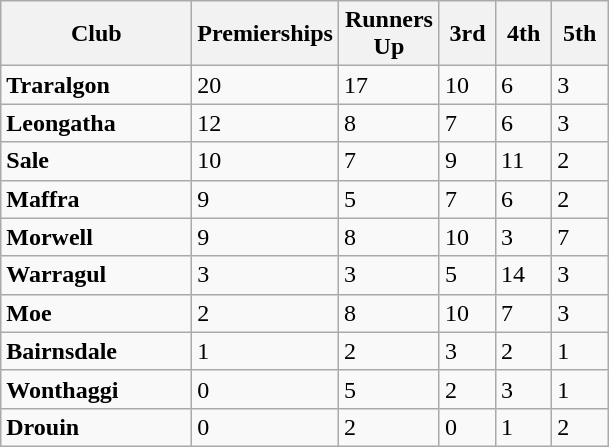<table class="wikitable">
<tr>
<th style="width:120px;">Club</th>
<th style="width:60px;">Premierships</th>
<th style="width:60px;">Runners Up</th>
<th style="width:30px;">3rd</th>
<th style="width:30px;">4th</th>
<th style="width:30px;">5th</th>
</tr>
<tr>
<td><strong>Traralgon</strong></td>
<td>20</td>
<td>17</td>
<td>10</td>
<td>6</td>
<td>3</td>
</tr>
<tr>
<td><strong>Leongatha</strong></td>
<td>12</td>
<td>8</td>
<td>7</td>
<td>6</td>
<td>3</td>
</tr>
<tr>
<td><strong>Sale</strong></td>
<td>10</td>
<td>7</td>
<td>9</td>
<td>11</td>
<td>2</td>
</tr>
<tr>
<td><strong>Maffra</strong></td>
<td>9</td>
<td>5</td>
<td>7</td>
<td>6</td>
<td>2</td>
</tr>
<tr>
<td><strong>Morwell</strong></td>
<td>9</td>
<td>8</td>
<td>10</td>
<td>3</td>
<td>7</td>
</tr>
<tr>
<td><strong>Warragul</strong></td>
<td>3</td>
<td>3</td>
<td>5</td>
<td>14</td>
<td>3</td>
</tr>
<tr>
<td><strong>Moe</strong></td>
<td>2</td>
<td>8</td>
<td>10</td>
<td>7</td>
<td>3</td>
</tr>
<tr>
<td><strong>Bairnsdale</strong></td>
<td>1</td>
<td>2</td>
<td>3</td>
<td>2</td>
<td>1</td>
</tr>
<tr>
<td><strong>Wonthaggi</strong></td>
<td>0</td>
<td>5</td>
<td>2</td>
<td>3</td>
<td>1</td>
</tr>
<tr>
<td><strong>Drouin</strong></td>
<td>0</td>
<td>2</td>
<td>0</td>
<td>1</td>
<td>2</td>
</tr>
</table>
